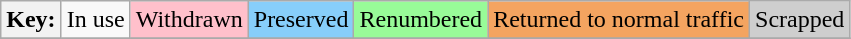<table class="wikitable">
<tr>
<th>Key:</th>
<td>In use</td>
<td style="background-color:#FFC0CB">Withdrawn</td>
<td style="background-color:#87CEFA">Preserved</td>
<td style="background-color:#98FB98">Renumbered</td>
<td style="background-color:#F4A460">Returned to normal traffic</td>
<td style="background-color:#CECECE">Scrapped</td>
</tr>
<tr>
</tr>
</table>
